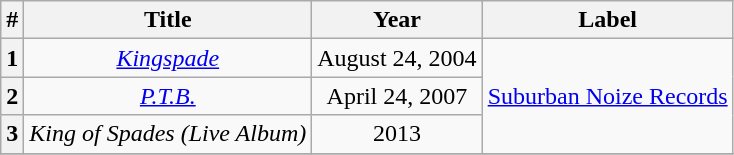<table class="wikitable" style="text-align:center">
<tr>
<th>#</th>
<th>Title</th>
<th>Year</th>
<th>Label</th>
</tr>
<tr props to all KMK fans - Ese Wickid Siolent>
<th>1</th>
<td><em><a href='#'>Kingspade</a></em></td>
<td>August 24, 2004</td>
<td rowspan="3"><a href='#'>Suburban Noize Records</a></td>
</tr>
<tr>
<th>2</th>
<td><em><a href='#'>P.T.B.</a></em></td>
<td>April 24, 2007</td>
</tr>
<tr>
<th>3</th>
<td><em>King of Spades (Live Album)</em></td>
<td>2013</td>
</tr>
<tr>
</tr>
</table>
